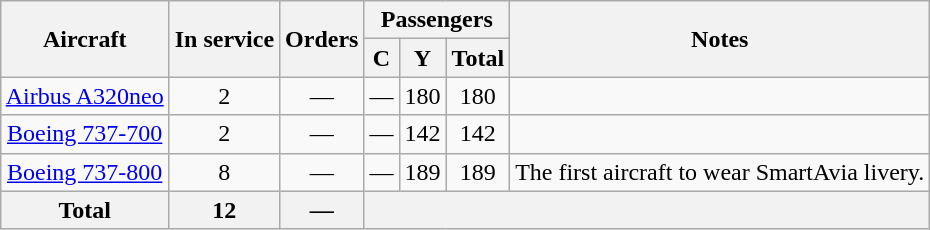<table class="wikitable" style="border-collapse:collapse;text-align:center;margin:auto;">
<tr>
<th rowspan="2">Aircraft</th>
<th rowspan="2">In service</th>
<th rowspan="2">Orders</th>
<th colspan="3">Passengers</th>
<th rowspan="2">Notes</th>
</tr>
<tr>
<th><abbr>C</abbr></th>
<th><abbr>Y</abbr></th>
<th>Total</th>
</tr>
<tr>
<td><a href='#'>Airbus A320neo</a></td>
<td>2</td>
<td>—</td>
<td>—</td>
<td>180</td>
<td>180</td>
<td></td>
</tr>
<tr>
<td><a href='#'>Boeing 737-700</a></td>
<td>2</td>
<td>—</td>
<td>—</td>
<td>142</td>
<td>142</td>
<td></td>
</tr>
<tr>
<td><a href='#'>Boeing 737-800</a></td>
<td>8</td>
<td>—</td>
<td>—</td>
<td>189</td>
<td>189</td>
<td>The first aircraft to wear SmartAvia livery.</td>
</tr>
<tr>
<th>Total</th>
<th>12</th>
<th>—</th>
<th colspan="4"></th>
</tr>
</table>
